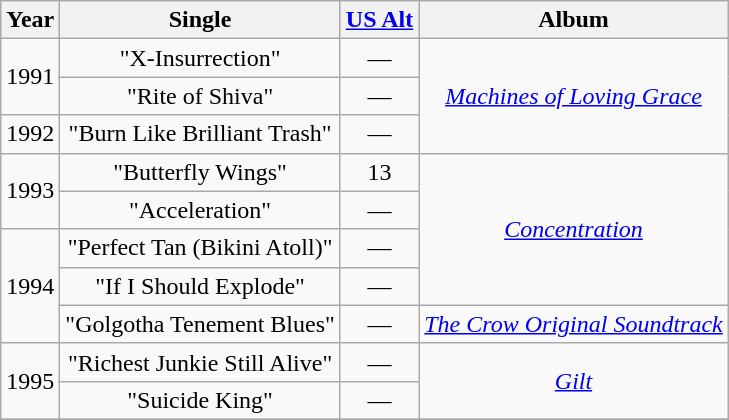<table class="wikitable" style="text-align:center;">
<tr>
<th>Year</th>
<th>Single</th>
<th><a href='#'>US Alt</a></th>
<th>Album</th>
</tr>
<tr>
<td rowspan="2">1991</td>
<td>"X-Insurrection"</td>
<td>—</td>
<td rowspan="3"><em><a href='#'>Machines of Loving Grace</a></em></td>
</tr>
<tr>
<td>"Rite of Shiva"</td>
<td>—</td>
</tr>
<tr>
<td>1992</td>
<td>"Burn Like Brilliant Trash"</td>
<td>—</td>
</tr>
<tr>
<td rowspan="2">1993</td>
<td>"Butterfly Wings"</td>
<td>13</td>
<td rowspan="4"><em><a href='#'>Concentration</a></em></td>
</tr>
<tr>
<td>"Acceleration"</td>
<td>—</td>
</tr>
<tr>
<td rowspan="3">1994</td>
<td>"Perfect Tan (Bikini Atoll)"</td>
<td>—</td>
</tr>
<tr>
<td>"If I Should Explode"</td>
<td>—</td>
</tr>
<tr>
<td>"Golgotha Tenement Blues"</td>
<td>—</td>
<td><a href='#'><em>The Crow Original Soundtrack</em></a></td>
</tr>
<tr>
<td rowspan="2">1995</td>
<td>"Richest Junkie Still Alive"</td>
<td>—</td>
<td rowspan="2"><em><a href='#'>Gilt</a></em></td>
</tr>
<tr>
<td>"Suicide King"</td>
<td>—</td>
</tr>
<tr>
</tr>
</table>
